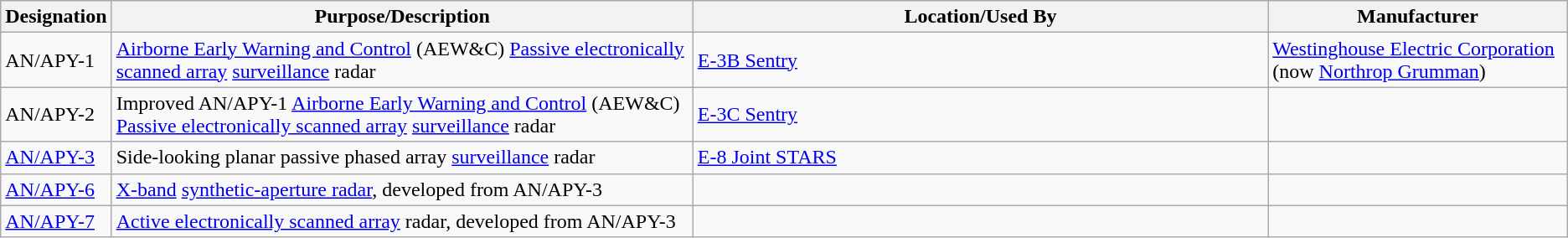<table class="wikitable sortable">
<tr>
<th scope="col">Designation</th>
<th scope="col" style="width: 500px;">Purpose/Description</th>
<th scope="col" style="width: 500px;">Location/Used By</th>
<th scope="col" style="width: 250px;">Manufacturer</th>
</tr>
<tr>
<td>AN/APY-1</td>
<td><a href='#'>Airborne Early Warning and Control</a> (AEW&C) <a href='#'>Passive electronically scanned array</a> <a href='#'>surveillance</a> radar</td>
<td><a href='#'>E-3B Sentry</a></td>
<td><a href='#'>Westinghouse Electric Corporation</a> (now <a href='#'>Northrop Grumman</a>)</td>
</tr>
<tr>
<td>AN/APY-2</td>
<td>Improved AN/APY-1 <a href='#'>Airborne Early Warning and Control</a> (AEW&C) <a href='#'>Passive electronically scanned array</a> <a href='#'>surveillance</a> radar</td>
<td><a href='#'>E-3C Sentry</a></td>
<td></td>
</tr>
<tr>
<td><a href='#'>AN/APY-3</a></td>
<td>Side-looking planar passive phased array <a href='#'>surveillance</a> radar</td>
<td><a href='#'>E-8 Joint STARS</a></td>
<td></td>
</tr>
<tr>
<td><a href='#'>AN/APY-6</a></td>
<td><a href='#'>X-band</a> <a href='#'>synthetic-aperture radar</a>, developed from AN/APY-3</td>
<td></td>
<td></td>
</tr>
<tr>
<td><a href='#'>AN/APY-7</a></td>
<td><a href='#'>Active electronically scanned array</a> radar, developed from AN/APY-3</td>
<td></td>
<td></td>
</tr>
</table>
